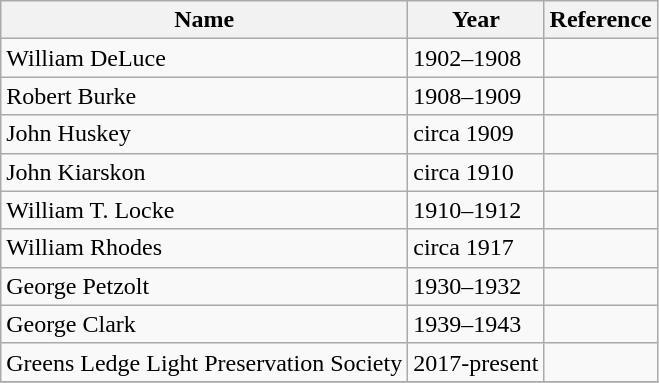<table class="wikitable">
<tr>
<th>Name</th>
<th>Year</th>
<th>Reference</th>
</tr>
<tr>
<td>William DeLuce</td>
<td>1902–1908</td>
<td></td>
</tr>
<tr>
<td>Robert Burke</td>
<td>1908–1909</td>
<td></td>
</tr>
<tr>
<td>John Huskey</td>
<td>circa 1909</td>
<td></td>
</tr>
<tr>
<td>John Kiarskon</td>
<td>circa 1910</td>
<td></td>
</tr>
<tr>
<td>William T. Locke</td>
<td>1910–1912</td>
<td></td>
</tr>
<tr>
<td>William Rhodes</td>
<td>circa 1917</td>
<td></td>
</tr>
<tr>
<td>George Petzolt</td>
<td>1930–1932</td>
<td></td>
</tr>
<tr>
<td>George Clark</td>
<td>1939–1943</td>
<td></td>
</tr>
<tr>
<td>Greens Ledge Light Preservation Society</td>
<td>2017-present</td>
<td></td>
</tr>
<tr>
</tr>
</table>
